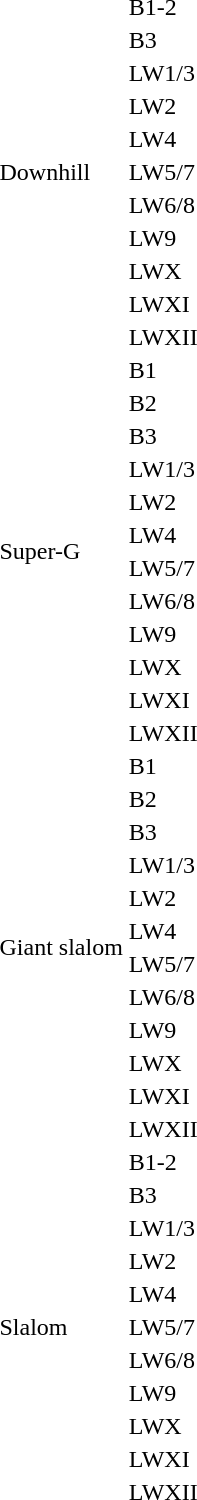<table>
<tr>
<td rowspan="11">Downhill</td>
<td>B1-2<br></td>
<td></td>
<td></td>
<td></td>
</tr>
<tr>
<td>B3<br></td>
<td></td>
<td></td>
<td></td>
</tr>
<tr>
<td>LW1/3<br></td>
<td></td>
<td></td>
<td></td>
</tr>
<tr>
<td>LW2<br></td>
<td></td>
<td></td>
<td></td>
</tr>
<tr>
<td>LW4<br></td>
<td></td>
<td></td>
<td></td>
</tr>
<tr>
<td>LW5/7<br></td>
<td></td>
<td></td>
<td></td>
</tr>
<tr>
<td>LW6/8<br></td>
<td></td>
<td></td>
<td></td>
</tr>
<tr>
<td>LW9<br></td>
<td></td>
<td></td>
<td></td>
</tr>
<tr>
<td>LWX<br></td>
<td></td>
<td></td>
<td></td>
</tr>
<tr>
<td>LWXI<br></td>
<td></td>
<td></td>
<td></td>
</tr>
<tr>
<td>LWXII<br></td>
<td></td>
<td></td>
<td></td>
</tr>
<tr>
<td rowspan="12">Super-G</td>
<td>B1<br></td>
<td></td>
<td></td>
<td></td>
</tr>
<tr>
<td>B2<br></td>
<td></td>
<td></td>
<td></td>
</tr>
<tr>
<td>B3<br></td>
<td></td>
<td></td>
<td></td>
</tr>
<tr>
<td>LW1/3<br></td>
<td></td>
<td></td>
<td></td>
</tr>
<tr>
<td>LW2<br></td>
<td></td>
<td></td>
<td></td>
</tr>
<tr>
<td>LW4<br></td>
<td></td>
<td></td>
<td></td>
</tr>
<tr>
<td>LW5/7<br></td>
<td></td>
<td></td>
<td></td>
</tr>
<tr>
<td>LW6/8<br></td>
<td></td>
<td></td>
<td></td>
</tr>
<tr>
<td>LW9<br></td>
<td></td>
<td></td>
<td></td>
</tr>
<tr>
<td>LWX<br></td>
<td></td>
<td></td>
<td></td>
</tr>
<tr>
<td>LWXI<br></td>
<td></td>
<td></td>
<td></td>
</tr>
<tr>
<td>LWXII<br></td>
<td></td>
<td></td>
<td></td>
</tr>
<tr>
<td rowspan="12">Giant slalom</td>
<td>B1<br></td>
<td></td>
<td></td>
<td></td>
</tr>
<tr>
<td>B2<br></td>
<td></td>
<td></td>
<td></td>
</tr>
<tr>
<td>B3<br></td>
<td></td>
<td></td>
<td></td>
</tr>
<tr>
<td>LW1/3<br></td>
<td></td>
<td></td>
<td></td>
</tr>
<tr>
<td>LW2<br></td>
<td></td>
<td></td>
<td></td>
</tr>
<tr>
<td>LW4<br></td>
<td></td>
<td></td>
<td></td>
</tr>
<tr>
<td>LW5/7<br></td>
<td></td>
<td></td>
<td></td>
</tr>
<tr>
<td>LW6/8<br></td>
<td></td>
<td></td>
<td></td>
</tr>
<tr>
<td>LW9<br></td>
<td></td>
<td></td>
<td></td>
</tr>
<tr>
<td>LWX<br></td>
<td></td>
<td></td>
<td></td>
</tr>
<tr>
<td>LWXI<br></td>
<td></td>
<td></td>
<td></td>
</tr>
<tr>
<td>LWXII<br></td>
<td></td>
<td></td>
<td></td>
</tr>
<tr>
<td rowspan="12">Slalom</td>
<td>B1-2<br></td>
<td></td>
<td></td>
<td></td>
</tr>
<tr>
<td>B3<br></td>
<td></td>
<td></td>
<td></td>
</tr>
<tr>
<td>LW1/3<br></td>
<td></td>
<td></td>
<td></td>
</tr>
<tr>
<td>LW2<br></td>
<td></td>
<td></td>
<td></td>
</tr>
<tr>
<td rowspan="2">LW4<br></td>
<td rowspan="2"></td>
<td></td>
<td rowspan="2"></td>
</tr>
<tr>
<td></td>
</tr>
<tr>
<td>LW5/7<br></td>
<td></td>
<td></td>
<td></td>
</tr>
<tr>
<td>LW6/8<br></td>
<td></td>
<td></td>
<td></td>
</tr>
<tr>
<td>LW9<br></td>
<td></td>
<td></td>
<td></td>
</tr>
<tr>
<td>LWX<br></td>
<td></td>
<td></td>
<td></td>
</tr>
<tr>
<td>LWXI<br></td>
<td></td>
<td></td>
<td></td>
</tr>
<tr>
<td>LWXII<br></td>
<td></td>
<td></td>
<td></td>
</tr>
</table>
